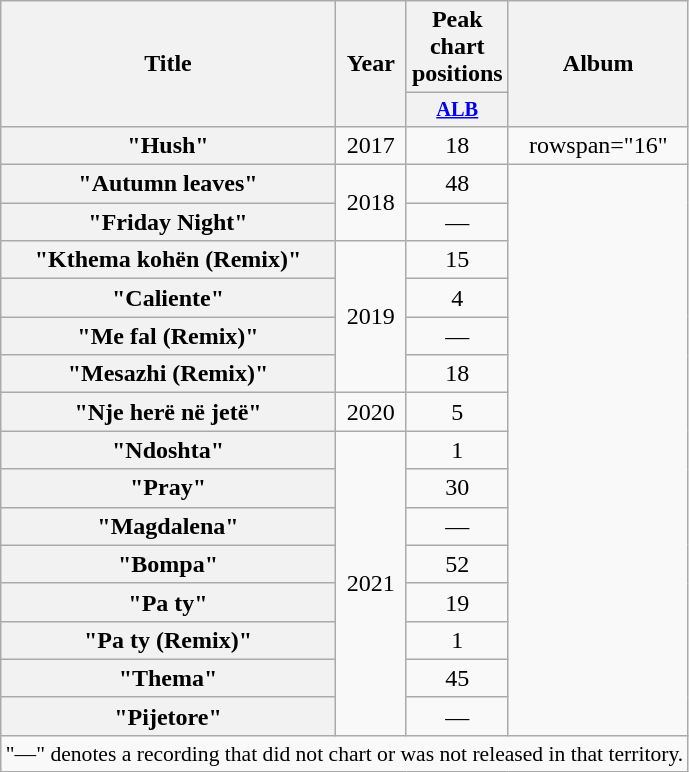<table class="wikitable plainrowheaders" style="text-align:center;">
<tr>
<th scope="col" rowspan="2">Title</th>
<th scope="col" rowspan="2">Year</th>
<th scope="col" colspan="1">Peak<br>chart<br>positions</th>
<th scope="col" rowspan="2">Album</th>
</tr>
<tr>
<th scope="col" style="width:3em;font-size:85%;"><a href='#'>ALB</a><br></th>
</tr>
<tr>
<th scope="row">"Hush"<br></th>
<td>2017</td>
<td>18</td>
<td>rowspan="16" </td>
</tr>
<tr>
<th scope="row">"Autumn leaves"<br></th>
<td rowspan="2">2018</td>
<td>48</td>
</tr>
<tr>
<th scope="row">"Friday Night"<br></th>
<td>—</td>
</tr>
<tr>
<th scope="row">"Kthema kohën (Remix)"<br></th>
<td rowspan="4">2019</td>
<td>15</td>
</tr>
<tr>
<th scope="row">"Caliente"<br></th>
<td>4</td>
</tr>
<tr>
<th scope="row">"Me fal (Remix)"<br></th>
<td>—</td>
</tr>
<tr>
<th scope="row">"Mesazhi (Remix)"<br></th>
<td>18</td>
</tr>
<tr>
<th scope="row">"Nje herë në jetë"<br></th>
<td>2020</td>
<td>5</td>
</tr>
<tr>
<th scope="row">"Ndoshta"<br></th>
<td rowspan="8">2021</td>
<td>1</td>
</tr>
<tr>
<th scope="row">"Pray"<br></th>
<td>30</td>
</tr>
<tr>
<th scope="row">"Magdalena"<br></th>
<td>—</td>
</tr>
<tr>
<th scope="row">"Bompa"<br></th>
<td>52</td>
</tr>
<tr>
<th scope="row">"Pa ty"<br></th>
<td>19</td>
</tr>
<tr>
<th scope="row">"Pa ty (Remix)"<br></th>
<td>1</td>
</tr>
<tr>
<th scope="row">"Thema"<br></th>
<td>45</td>
</tr>
<tr>
<th scope="row">"Pijetore"<br></th>
<td>—</td>
</tr>
<tr>
<td colspan="11" style="font-size:90%">"—" denotes a recording that did not chart or was not released in that territory.</td>
</tr>
</table>
